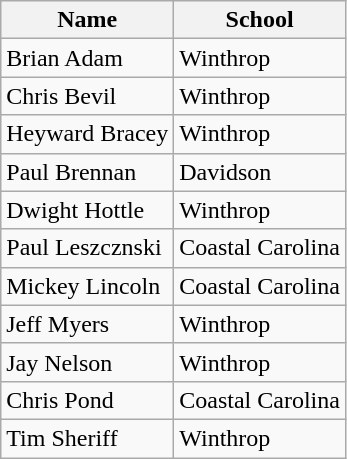<table class=wikitable>
<tr>
<th>Name</th>
<th>School</th>
</tr>
<tr>
<td>Brian Adam</td>
<td>Winthrop</td>
</tr>
<tr>
<td>Chris Bevil</td>
<td>Winthrop</td>
</tr>
<tr>
<td>Heyward Bracey</td>
<td>Winthrop</td>
</tr>
<tr>
<td>Paul Brennan</td>
<td>Davidson</td>
</tr>
<tr>
<td>Dwight Hottle</td>
<td>Winthrop</td>
</tr>
<tr>
<td>Paul Leszcznski</td>
<td>Coastal Carolina</td>
</tr>
<tr>
<td>Mickey Lincoln</td>
<td>Coastal Carolina</td>
</tr>
<tr>
<td>Jeff Myers</td>
<td>Winthrop</td>
</tr>
<tr>
<td>Jay Nelson</td>
<td>Winthrop</td>
</tr>
<tr>
<td>Chris Pond</td>
<td>Coastal Carolina</td>
</tr>
<tr>
<td>Tim Sheriff</td>
<td>Winthrop</td>
</tr>
</table>
